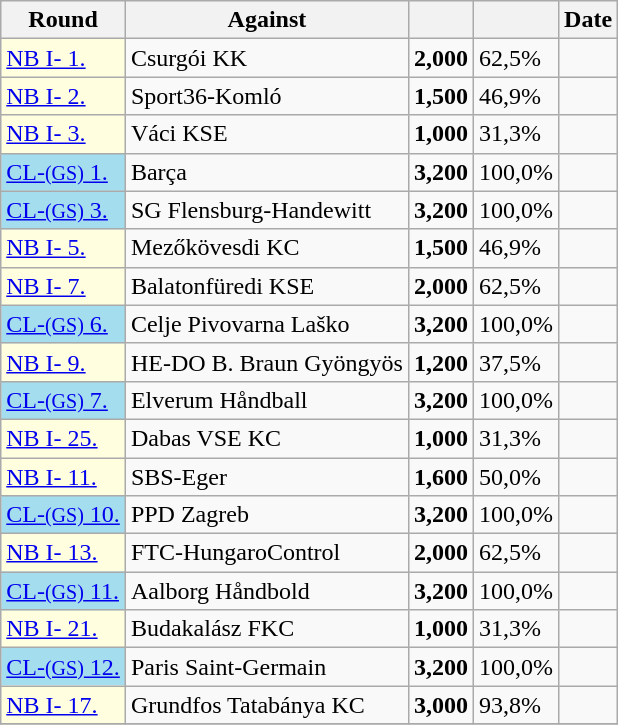<table class="wikitable sortable" style="text-align:right collapsible collapsed">
<tr>
<th>Round</th>
<th>Against</th>
<th></th>
<th></th>
<th>Date</th>
</tr>
<tr>
<td bgcolor=ffffe0><a href='#'>NB I- 1.</a></td>
<td align="left">Csurgói KK</td>
<td><strong>2,000</strong></td>
<td> 62,5%</td>
<td></td>
</tr>
<tr>
<td bgcolor=ffffe0><a href='#'>NB I- 2.</a></td>
<td align="left">Sport36-Komló</td>
<td><strong>1,500</strong></td>
<td> 46,9%</td>
<td></td>
</tr>
<tr>
<td bgcolor=ffffe0><a href='#'>NB I- 3.</a></td>
<td align="left">Váci KSE</td>
<td><strong>1,000</strong></td>
<td> 31,3%</td>
<td></td>
</tr>
<tr>
<td bgcolor=a4dded><a href='#'>CL-<small>(GS)</small> 1.</a></td>
<td align="left">Barça </td>
<td><strong>3,200</strong></td>
<td> 100,0%</td>
<td></td>
</tr>
<tr>
<td bgcolor=a4dded><a href='#'>CL-<small>(GS)</small> 3.</a></td>
<td align="left">SG Flensburg-Handewitt </td>
<td><strong>3,200</strong></td>
<td> 100,0%</td>
<td></td>
</tr>
<tr>
<td bgcolor=ffffe0><a href='#'>NB I- 5.</a></td>
<td align="left">Mezőkövesdi KC</td>
<td><strong>1,500</strong></td>
<td> 46,9%</td>
<td></td>
</tr>
<tr>
<td bgcolor=ffffe0><a href='#'>NB I- 7.</a></td>
<td align="left">Balatonfüredi KSE</td>
<td><strong>2,000</strong></td>
<td> 62,5%</td>
<td></td>
</tr>
<tr>
<td bgcolor=a4dded><a href='#'>CL-<small>(GS)</small> 6.</a></td>
<td align="left">Celje Pivovarna Laško </td>
<td><strong>3,200</strong></td>
<td> 100,0%</td>
<td></td>
</tr>
<tr>
<td bgcolor=ffffe0><a href='#'>NB I- 9.</a></td>
<td align="left">HE-DO B. Braun Gyöngyös</td>
<td><strong>1,200</strong></td>
<td> 37,5%</td>
<td></td>
</tr>
<tr>
<td bgcolor=a4dded><a href='#'>CL-<small>(GS)</small> 7.</a></td>
<td align="left">Elverum Håndball </td>
<td><strong>3,200</strong></td>
<td> 100,0%</td>
<td></td>
</tr>
<tr>
<td bgcolor=ffffe0><a href='#'>NB I- 25.</a></td>
<td align="left">Dabas VSE KC</td>
<td><strong>1,000</strong></td>
<td> 31,3%</td>
<td></td>
</tr>
<tr>
<td bgcolor=ffffe0><a href='#'>NB I- 11.</a></td>
<td align="left">SBS-Eger</td>
<td><strong>1,600</strong></td>
<td> 50,0%</td>
<td></td>
</tr>
<tr>
<td bgcolor=a4dded><a href='#'>CL-<small>(GS)</small> 10.</a></td>
<td align="left">PPD Zagreb </td>
<td><strong>3,200</strong></td>
<td> 100,0%</td>
<td></td>
</tr>
<tr>
<td bgcolor=ffffe0><a href='#'>NB I- 13.</a></td>
<td align="left">FTC-HungaroControl</td>
<td><strong>2,000</strong></td>
<td> 62,5%</td>
<td></td>
</tr>
<tr>
<td bgcolor=a4dded><a href='#'>CL-<small>(GS)</small> 11.</a></td>
<td align="left">Aalborg Håndbold </td>
<td><strong>3,200</strong></td>
<td> 100,0%</td>
<td></td>
</tr>
<tr>
<td bgcolor=ffffe0><a href='#'>NB I- 21.</a></td>
<td align="left">Budakalász FKC</td>
<td><strong>1,000</strong></td>
<td> 31,3%</td>
<td></td>
</tr>
<tr>
<td bgcolor=a4dded><a href='#'>CL-<small>(GS)</small> 12.</a></td>
<td align="left">Paris Saint-Germain </td>
<td><strong>3,200</strong></td>
<td> 100,0%</td>
<td></td>
</tr>
<tr>
<td bgcolor=ffffe0><a href='#'>NB I- 17.</a></td>
<td align="left">Grundfos Tatabánya KC</td>
<td><strong>3,000</strong></td>
<td> 93,8%</td>
<td></td>
</tr>
<tr>
</tr>
</table>
